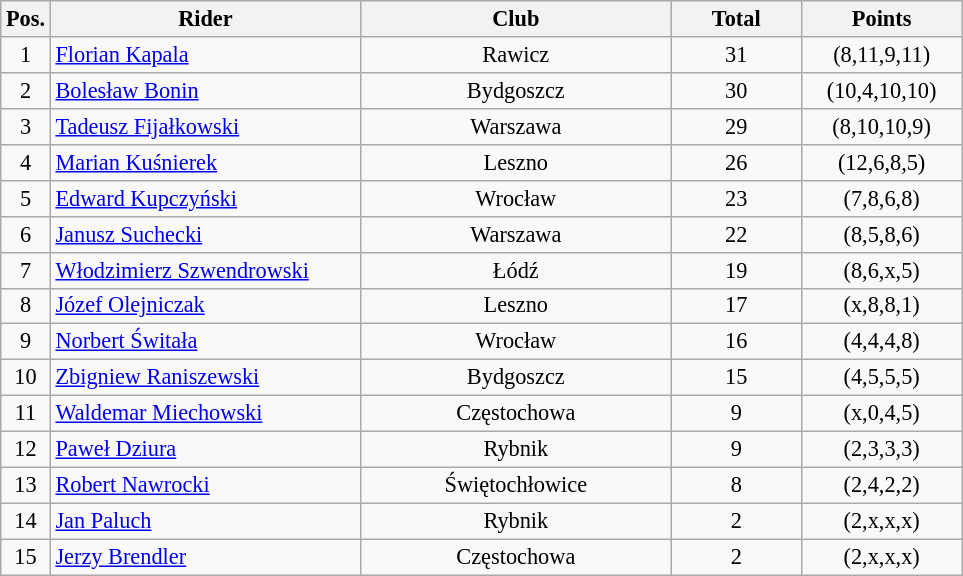<table class=wikitable style="font-size:93%;">
<tr>
<th width=25px>Pos.</th>
<th width=200px>Rider</th>
<th width=200px>Club</th>
<th width=80px>Total</th>
<th width=100px>Points</th>
</tr>
<tr align=center>
<td>1</td>
<td align=left><a href='#'>Florian Kapala</a></td>
<td>Rawicz</td>
<td>31</td>
<td>(8,11,9,11)</td>
</tr>
<tr align=center>
<td>2</td>
<td align=left><a href='#'>Bolesław Bonin</a></td>
<td>Bydgoszcz</td>
<td>30</td>
<td>(10,4,10,10)</td>
</tr>
<tr align=center>
<td>3</td>
<td align=left><a href='#'>Tadeusz Fijałkowski</a></td>
<td>Warszawa</td>
<td>29</td>
<td>(8,10,10,9)</td>
</tr>
<tr align=center>
<td>4</td>
<td align=left><a href='#'>Marian Kuśnierek</a></td>
<td>Leszno</td>
<td>26</td>
<td>(12,6,8,5)</td>
</tr>
<tr align=center>
<td>5</td>
<td align=left><a href='#'>Edward Kupczyński</a></td>
<td>Wrocław</td>
<td>23</td>
<td>(7,8,6,8)</td>
</tr>
<tr align=center>
<td>6</td>
<td align=left><a href='#'>Janusz Suchecki</a></td>
<td>Warszawa</td>
<td>22</td>
<td>(8,5,8,6)</td>
</tr>
<tr align=center>
<td>7</td>
<td align=left><a href='#'>Włodzimierz Szwendrowski</a></td>
<td>Łódź</td>
<td>19</td>
<td>(8,6,x,5)</td>
</tr>
<tr align=center>
<td>8</td>
<td align=left><a href='#'>Józef Olejniczak</a></td>
<td>Leszno</td>
<td>17</td>
<td>(x,8,8,1)</td>
</tr>
<tr align=center>
<td>9</td>
<td align=left><a href='#'>Norbert Świtała</a></td>
<td>Wrocław</td>
<td>16</td>
<td>(4,4,4,8)</td>
</tr>
<tr align=center>
<td>10</td>
<td align=left><a href='#'>Zbigniew Raniszewski</a></td>
<td>Bydgoszcz</td>
<td>15</td>
<td>(4,5,5,5)</td>
</tr>
<tr align=center>
<td>11</td>
<td align=left><a href='#'>Waldemar Miechowski</a></td>
<td>Częstochowa</td>
<td>9</td>
<td>(x,0,4,5)</td>
</tr>
<tr align=center>
<td>12</td>
<td align=left><a href='#'>Paweł Dziura</a></td>
<td>Rybnik</td>
<td>9</td>
<td>(2,3,3,3)</td>
</tr>
<tr align=center>
<td>13</td>
<td align=left><a href='#'>Robert Nawrocki</a></td>
<td>Świętochłowice</td>
<td>8</td>
<td>(2,4,2,2)</td>
</tr>
<tr align=center>
<td>14</td>
<td align=left><a href='#'>Jan Paluch</a></td>
<td>Rybnik</td>
<td>2</td>
<td>(2,x,x,x)</td>
</tr>
<tr align=center>
<td>15</td>
<td align=left><a href='#'>Jerzy Brendler</a></td>
<td>Częstochowa</td>
<td>2</td>
<td>(2,x,x,x)</td>
</tr>
</table>
